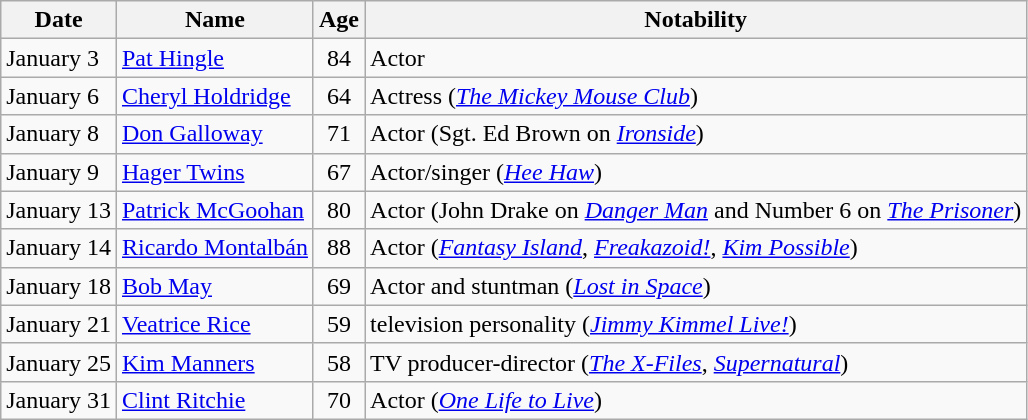<table class="wikitable sortable">
<tr ">
<th>Date</th>
<th>Name</th>
<th>Age</th>
<th class="unsortable">Notability</th>
</tr>
<tr>
<td>January 3</td>
<td><a href='#'>Pat Hingle</a></td>
<td style="text-align:center;">84</td>
<td>Actor</td>
</tr>
<tr>
<td>January 6</td>
<td><a href='#'>Cheryl Holdridge</a></td>
<td style="text-align:center;">64</td>
<td>Actress (<em><a href='#'>The Mickey Mouse Club</a></em>)</td>
</tr>
<tr>
<td>January 8</td>
<td><a href='#'>Don Galloway</a></td>
<td style="text-align:center;">71</td>
<td>Actor (Sgt. Ed Brown on <em><a href='#'>Ironside</a></em>)</td>
</tr>
<tr>
<td>January 9</td>
<td><a href='#'>Hager Twins</a></td>
<td style="text-align:center;">67</td>
<td>Actor/singer (<em><a href='#'>Hee Haw</a></em>)</td>
</tr>
<tr>
<td>January 13</td>
<td><a href='#'>Patrick McGoohan</a></td>
<td style="text-align:center;">80</td>
<td>Actor (John Drake on <em><a href='#'>Danger Man</a></em> and Number 6 on <em><a href='#'>The Prisoner</a></em>)</td>
</tr>
<tr>
<td>January 14</td>
<td><a href='#'>Ricardo Montalbán</a></td>
<td style="text-align:center;">88</td>
<td>Actor (<em><a href='#'>Fantasy Island</a></em>, <em><a href='#'>Freakazoid!</a></em>, <em><a href='#'>Kim Possible</a></em>)</td>
</tr>
<tr>
<td>January 18</td>
<td><a href='#'>Bob May</a></td>
<td style="text-align:center;">69</td>
<td>Actor and stuntman (<em><a href='#'>Lost in Space</a></em>)</td>
</tr>
<tr>
<td>January 21</td>
<td><a href='#'>Veatrice Rice</a></td>
<td style="text-align:center;">59</td>
<td>television personality (<em><a href='#'>Jimmy Kimmel Live!</a></em>)</td>
</tr>
<tr>
<td>January 25</td>
<td><a href='#'>Kim Manners</a></td>
<td style="text-align:center;">58</td>
<td>TV producer-director (<em><a href='#'>The X-Files</a></em>, <em><a href='#'>Supernatural</a></em>)</td>
</tr>
<tr>
<td>January 31</td>
<td><a href='#'>Clint Ritchie</a></td>
<td style="text-align:center;">70</td>
<td>Actor (<em><a href='#'>One Life to Live</a></em>)</td>
</tr>
</table>
